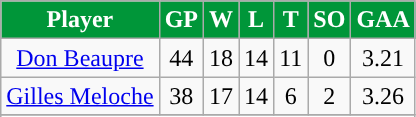<table class="wikitable sortable">
<tr>
<th style="color:white; background:#009639; ">Player</th>
<th style="color:white; background:#009639; ">GP</th>
<th style="color:white; background:#009639; ">W</th>
<th style="color:white; background:#009639; ">L</th>
<th style="color:white; background:#009639; ">T</th>
<th style="color:white; background:#009639; ">SO</th>
<th style="color:white; background:#009639; ">GAA</th>
</tr>
<tr align="center">
<td><a href='#'>Don Beaupre</a></td>
<td>44</td>
<td>18</td>
<td>14</td>
<td>11</td>
<td>0</td>
<td>3.21</td>
</tr>
<tr align="center">
<td><a href='#'>Gilles Meloche</a></td>
<td>38</td>
<td>17</td>
<td>14</td>
<td>6</td>
<td>2</td>
<td>3.26</td>
</tr>
<tr align="center">
</tr>
<tr>
</tr>
</table>
